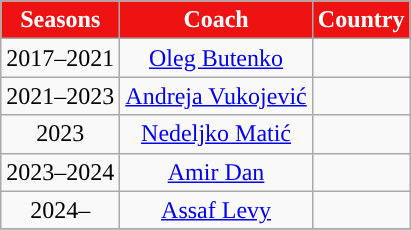<table class="wikitable" style="text-align: center">
<tr>
<th style="color:white; background:#EE1212">Seasons</th>
<th style="color:white; background:#EE1212">Coach</th>
<th style="color:white; background:#EE1212">Country</th>
</tr>
<tr>
<td style="text-align: center">2017–2021</td>
<td style="text-align: center"><a href='#'>Oleg Butenko</a></td>
<td style="text-align: center"></td>
</tr>
<tr>
<td style="text-align: center">2021–2023</td>
<td style="text-align: center"><a href='#'>Andreja Vukojević</a></td>
<td style="text-align: center"></td>
</tr>
<tr>
<td style="text-align: center">2023</td>
<td style="text-align: center"><a href='#'>Nedeljko Matić</a></td>
<td style="text-align: center"></td>
</tr>
<tr>
<td style="text-align: center">2023–2024</td>
<td style="text-align: center"><a href='#'>Amir Dan</a></td>
<td style="text-align: center"></td>
</tr>
<tr>
<td style="text-align: center">2024–</td>
<td style="text-align: center"><a href='#'>Assaf Levy</a></td>
<td style="text-align: center"></td>
</tr>
<tr>
</tr>
</table>
